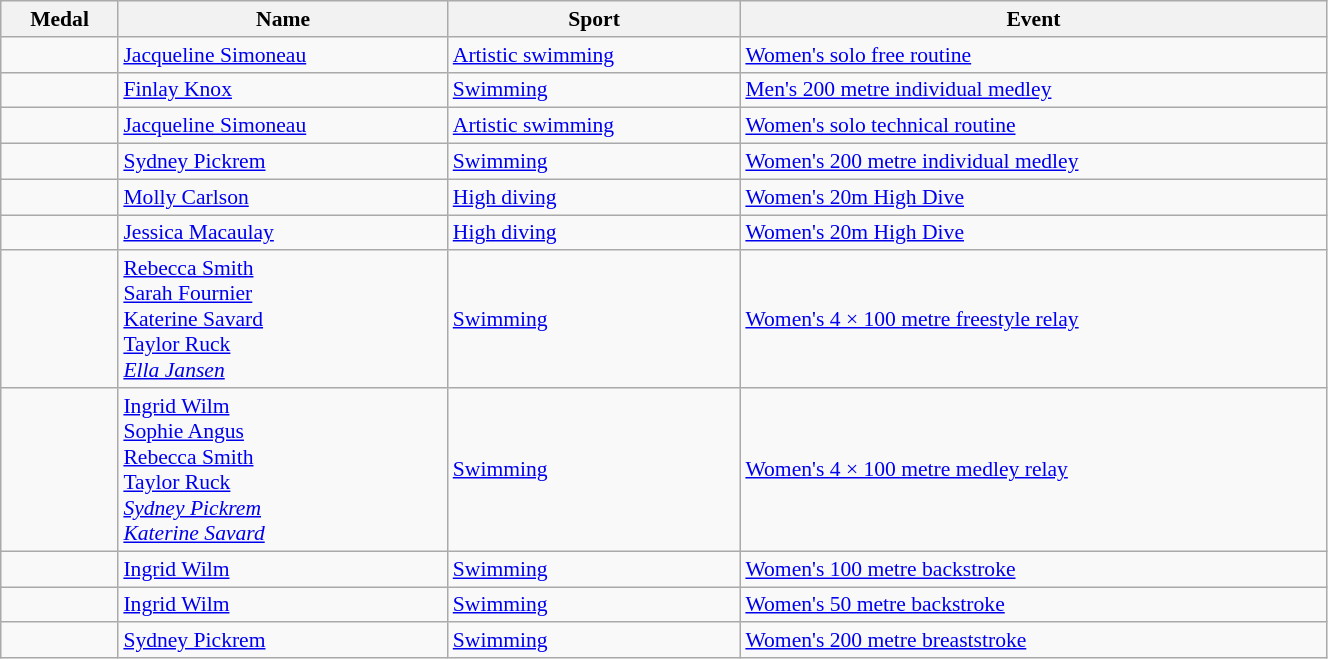<table class="wikitable sortable" style="font-size:90%; width:70%;">
<tr>
<th>Medal</th>
<th>Name</th>
<th>Sport</th>
<th>Event</th>
</tr>
<tr>
<td></td>
<td><a href='#'>Jacqueline Simoneau</a></td>
<td><a href='#'>Artistic swimming</a></td>
<td><a href='#'>Women's solo free routine</a></td>
</tr>
<tr>
<td></td>
<td><a href='#'>Finlay Knox</a></td>
<td><a href='#'>Swimming</a></td>
<td><a href='#'>Men's 200 metre individual medley</a></td>
</tr>
<tr>
<td></td>
<td><a href='#'>Jacqueline Simoneau</a></td>
<td><a href='#'>Artistic swimming</a></td>
<td><a href='#'>Women's solo technical routine</a></td>
</tr>
<tr>
<td></td>
<td><a href='#'>Sydney Pickrem</a></td>
<td><a href='#'>Swimming</a></td>
<td><a href='#'>Women's 200 metre individual medley</a></td>
</tr>
<tr>
<td></td>
<td><a href='#'>Molly Carlson</a></td>
<td><a href='#'>High diving</a></td>
<td><a href='#'>Women's 20m High Dive</a></td>
</tr>
<tr>
<td></td>
<td><a href='#'>Jessica Macaulay</a></td>
<td><a href='#'>High diving</a></td>
<td><a href='#'>Women's 20m High Dive</a></td>
</tr>
<tr>
<td></td>
<td><a href='#'>Rebecca Smith</a><br><a href='#'>Sarah Fournier</a><br><a href='#'>Katerine Savard</a><br><a href='#'>Taylor Ruck</a><br><em><a href='#'>Ella Jansen</a></em></td>
<td><a href='#'>Swimming</a></td>
<td><a href='#'>Women's 4 × 100 metre freestyle relay</a></td>
</tr>
<tr>
<td></td>
<td><a href='#'>Ingrid Wilm</a><br><a href='#'>Sophie Angus</a><br><a href='#'>Rebecca Smith</a><br><a href='#'>Taylor Ruck</a><br><em><a href='#'>Sydney Pickrem</a></em><br><em><a href='#'>Katerine Savard</a></em></td>
<td><a href='#'>Swimming</a></td>
<td><a href='#'>Women's 4 × 100 metre medley relay</a></td>
</tr>
<tr>
<td></td>
<td><a href='#'>Ingrid Wilm</a></td>
<td><a href='#'>Swimming</a></td>
<td><a href='#'>Women's 100 metre backstroke</a></td>
</tr>
<tr>
<td></td>
<td><a href='#'>Ingrid Wilm</a></td>
<td><a href='#'>Swimming</a></td>
<td><a href='#'>Women's 50 metre backstroke</a></td>
</tr>
<tr>
<td></td>
<td><a href='#'>Sydney Pickrem</a></td>
<td><a href='#'>Swimming</a></td>
<td><a href='#'>Women's 200 metre breaststroke</a></td>
</tr>
</table>
